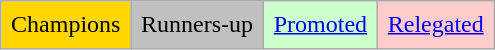<table class="wikitable">
<tr>
<td style="background-color:#FFD700; padding:0.4em;">Champions</td>
<td style="background-color:#C0C0C0; padding:0.4em;">Runners-up</td>
<td style="background-color:#ccffcc; padding:0.4em;"><a href='#'>Promoted</a></td>
<td style="background-color:#ffcccc; padding:0.4em;"><a href='#'>Relegated</a></td>
</tr>
</table>
